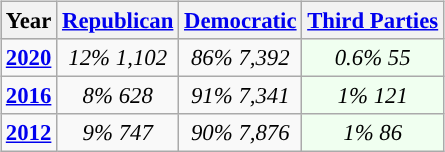<table class="wikitable" style="float:right; font-size:95%;">
<tr bgcolor=lightgrey>
<th>Year</th>
<th><a href='#'>Republican</a></th>
<th><a href='#'>Democratic</a></th>
<th><a href='#'>Third Parties</a></th>
</tr>
<tr>
<td style="text-align:center; "><strong><a href='#'>2020</a></strong></td>
<td style="text-align:center; "><em>12%</em> <em>1,102</em></td>
<td style="text-align:center; "><em>86%</em> <em>7,392</em></td>
<td style="text-align:center; background:honeyDew;"><em>0.6%</em> <em>55</em></td>
</tr>
<tr>
<td style="text-align:center; "><strong><a href='#'>2016</a></strong></td>
<td style="text-align:center; "><em>8%</em> <em>628</em></td>
<td style="text-align:center; "><em>91%</em> <em>7,341</em></td>
<td style="text-align:center; background:honeyDew;"><em>1%</em> <em>121</em></td>
</tr>
<tr>
<td style="text-align:center; "><strong><a href='#'>2012</a></strong></td>
<td style="text-align:center; "><em>9%</em> <em>747</em></td>
<td style="text-align:center; "><em>90%</em> <em>7,876</em></td>
<td style="text-align:center; background:honeyDew;"><em>1%</em> <em>86</em></td>
</tr>
</table>
